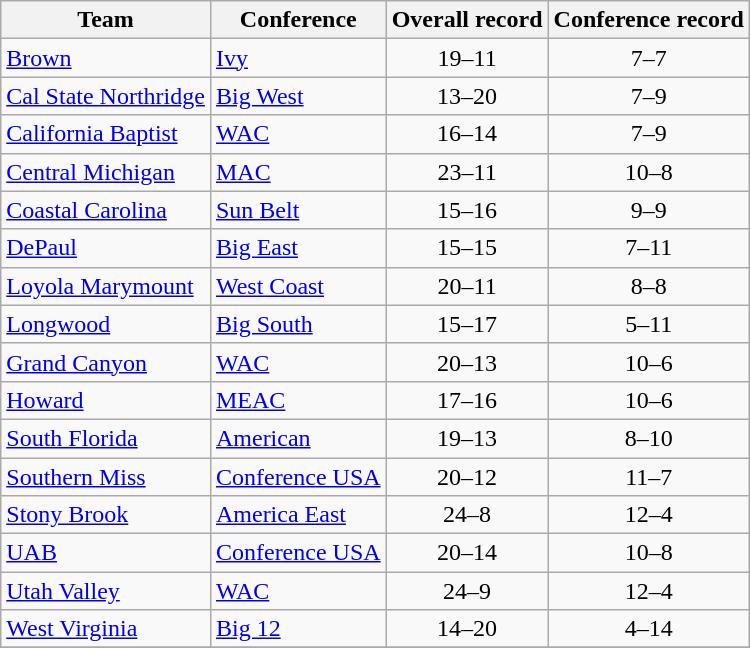<table class="wikitable sortable" style="text-align:center">
<tr>
<th>Team</th>
<th>Conference</th>
<th data-sort-type="number">Overall record</th>
<th data-sort-type="number">Conference record</th>
</tr>
<tr>
<td align=left><a href='#'>Brown</a></td>
<td align=left><a href='#'>Ivy</a></td>
<td>19–11</td>
<td>7–7</td>
</tr>
<tr>
<td align="left"><a href='#'>Cal State Northridge</a></td>
<td align="left"><a href='#'>Big West</a></td>
<td>13–20</td>
<td>7–9</td>
</tr>
<tr>
<td align=left><a href='#'>California Baptist</a></td>
<td align=left><a href='#'>WAC</a></td>
<td>16–14</td>
<td>7–9</td>
</tr>
<tr>
<td align="left"><a href='#'>Central Michigan</a></td>
<td align="left"><a href='#'>MAC</a></td>
<td>23–11</td>
<td>10–8</td>
</tr>
<tr>
<td align="left"><a href='#'>Coastal Carolina</a></td>
<td align="left"><a href='#'>Sun Belt</a></td>
<td>15–16</td>
<td>9–9</td>
</tr>
<tr>
<td align="left"><a href='#'>DePaul</a></td>
<td align="left"><a href='#'>Big East</a></td>
<td>15–15</td>
<td>7–11</td>
</tr>
<tr>
<td align="left"><a href='#'>Loyola Marymount</a></td>
<td align="left"><a href='#'>West Coast</a></td>
<td>20–11</td>
<td>8–8</td>
</tr>
<tr>
<td align="left"><a href='#'>Longwood</a></td>
<td align="left"><a href='#'>Big South</a></td>
<td>15–17</td>
<td>5–11</td>
</tr>
<tr>
<td align=left><a href='#'>Grand Canyon</a></td>
<td align=left><a href='#'>WAC</a></td>
<td>20–13</td>
<td>10–6</td>
</tr>
<tr>
<td align="left"><a href='#'>Howard</a></td>
<td align="left"><a href='#'>MEAC</a></td>
<td>17–16</td>
<td>10–6</td>
</tr>
<tr>
<td align="left"><a href='#'>South Florida</a></td>
<td align="left"><a href='#'>American</a></td>
<td>19–13</td>
<td>8–10</td>
</tr>
<tr>
<td align="left"><a href='#'>Southern Miss</a></td>
<td align="left"><a href='#'>Conference USA</a></td>
<td>20–12</td>
<td>11–7</td>
</tr>
<tr>
<td align="left"><a href='#'>Stony Brook</a></td>
<td align="left"><a href='#'>America East</a></td>
<td>24–8</td>
<td>12–4</td>
</tr>
<tr>
<td align="left"><a href='#'>UAB</a></td>
<td align="left"><a href='#'>Conference USA</a></td>
<td>20–14</td>
<td>10–8</td>
</tr>
<tr>
<td align="left"><a href='#'>Utah Valley</a></td>
<td align="left"><a href='#'>WAC</a></td>
<td>24–9</td>
<td>12–4</td>
</tr>
<tr>
<td align=left><a href='#'>West Virginia</a></td>
<td align=left><a href='#'>Big 12</a></td>
<td>14–20</td>
<td>4–14</td>
</tr>
<tr>
</tr>
</table>
